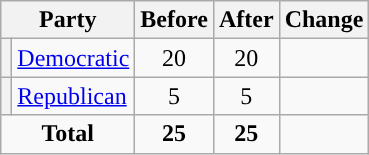<table class="wikitable" style="text-align:center;">
<tr>
<th colspan="2">Party</th>
<th>Before</th>
<th>After</th>
<th>Change</th>
</tr>
<tr>
<th style="background-color:"></th>
<td style="text-align:left;"><a href='#'>Democratic</a></td>
<td>20</td>
<td>20</td>
<td></td>
</tr>
<tr>
<th style="background-color:"></th>
<td style="text-align:left;"><a href='#'>Republican</a></td>
<td>5</td>
<td>5</td>
<td></td>
</tr>
<tr>
<td colspan="2"><strong>Total</strong></td>
<td><strong>25</strong></td>
<td><strong>25</strong></td>
<td></td>
</tr>
</table>
